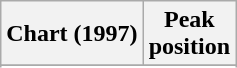<table class="wikitable sortable plainrowheaders" style="text-align:center">
<tr>
<th scope="col">Chart (1997)</th>
<th scope="col">Peak<br>position</th>
</tr>
<tr>
</tr>
<tr>
</tr>
</table>
